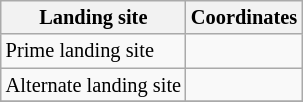<table class="wikitable floatright" style="font-size:85%;">
<tr>
<th>Landing site </th>
<th>Coordinates</th>
</tr>
<tr>
<td>Prime landing site</td>
<td></td>
</tr>
<tr>
<td>Alternate landing site</td>
<td></td>
</tr>
<tr>
</tr>
</table>
